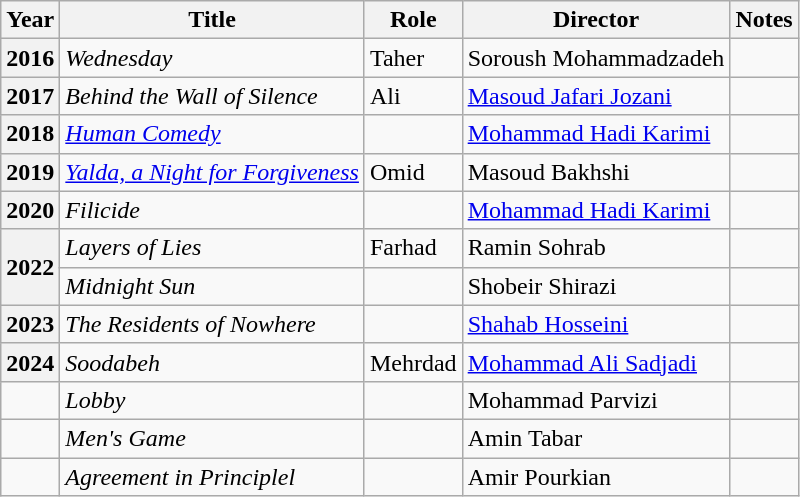<table class="wikitable plainrowheaders sortable"  style=font-size:100%>
<tr>
<th scope="col">Year</th>
<th scope="col">Title</th>
<th scope="col">Role</th>
<th scope="col">Director</th>
<th scope="col" class="unsortable">Notes</th>
</tr>
<tr>
<th scope=row>2016</th>
<td><em>Wednesday</em></td>
<td>Taher</td>
<td>Soroush Mohammadzadeh</td>
<td></td>
</tr>
<tr>
<th scope="row">2017</th>
<td><em>Behind the Wall of Silence</em></td>
<td>Ali</td>
<td><a href='#'>Masoud Jafari Jozani</a></td>
<td></td>
</tr>
<tr>
<th scope="row">2018</th>
<td><em><a href='#'>Human Comedy</a></em></td>
<td></td>
<td><a href='#'>Mohammad Hadi Karimi</a></td>
<td></td>
</tr>
<tr>
<th scope=row>2019</th>
<td><em><a href='#'>Yalda, a Night for Forgiveness</a></em></td>
<td>Omid</td>
<td>Masoud Bakhshi</td>
<td></td>
</tr>
<tr>
<th scope=row>2020</th>
<td><em>Filicide</em></td>
<td></td>
<td><a href='#'>Mohammad Hadi Karimi</a></td>
<td></td>
</tr>
<tr>
<th scope=row rowspan="2">2022</th>
<td><em>Layers of Lies</em></td>
<td>Farhad</td>
<td>Ramin Sohrab</td>
<td></td>
</tr>
<tr>
<td><em>Midnight Sun</em></td>
<td></td>
<td>Shobeir Shirazi</td>
<td></td>
</tr>
<tr>
<th scope=row>2023</th>
<td><em>The Residents of Nowhere</em></td>
<td></td>
<td><a href='#'>Shahab Hosseini</a></td>
<td></td>
</tr>
<tr>
<th scope="row">2024</th>
<td><em>Soodabeh</em></td>
<td>Mehrdad</td>
<td><a href='#'>Mohammad Ali Sadjadi</a></td>
<td></td>
</tr>
<tr>
<td></td>
<td><em>Lobby</em></td>
<td></td>
<td>Mohammad Parvizi</td>
<td></td>
</tr>
<tr>
<td></td>
<td><em>Men's Game</em></td>
<td></td>
<td>Amin Tabar</td>
<td></td>
</tr>
<tr>
<td></td>
<td><em>Agreement in Principlel</em></td>
<td></td>
<td>Amir Pourkian</td>
<td></td>
</tr>
</table>
